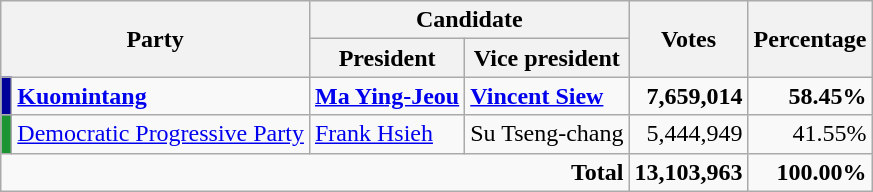<table class="wikitable">
<tr>
<th rowspan= 2 colspan=2>Party</th>
<th colspan=2>Candidate</th>
<th rowspan= 2>Votes</th>
<th rowspan= 2>Percentage</th>
</tr>
<tr>
<th>President</th>
<th>Vice president</th>
</tr>
<tr>
<td style="background-color: #000099"></td>
<td><strong><a href='#'>Kuomintang</a></strong></td>
<td><strong><a href='#'>Ma Ying-Jeou</a></strong></td>
<td><strong><a href='#'>Vincent Siew</a></strong></td>
<td style="text-align: right"><strong>7,659,014</strong></td>
<td style="text-align: right"><strong>58.45%</strong></td>
</tr>
<tr>
<td style="background-color: #1B9431"></td>
<td><a href='#'>Democratic Progressive Party</a></td>
<td><a href='#'>Frank Hsieh</a></td>
<td>Su Tseng-chang</td>
<td style="text-align: right">5,444,949</td>
<td style="text-align: right">41.55%</td>
</tr>
<tr>
<td colspan="4" style="text-align: right"><strong>Total</strong></td>
<td style="text-align: right"><strong>13,103,963</strong></td>
<td style="text-align: right"><strong>100.00%</strong></td>
</tr>
</table>
